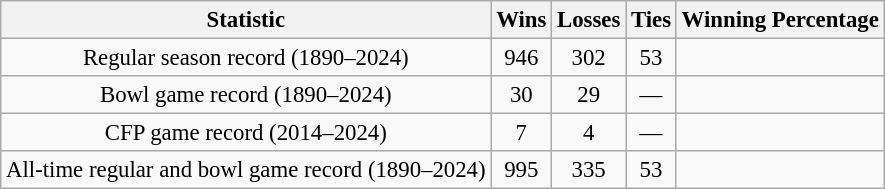<table class="wikitable" style="text-align:center; font-size:95%">
<tr>
<th>Statistic</th>
<th>Wins</th>
<th>Losses</th>
<th>Ties</th>
<th>Winning Percentage</th>
</tr>
<tr>
<td>Regular season record (1890–2024)</td>
<td align="center">946</td>
<td align="center">302</td>
<td align="center">53</td>
<td align="center"></td>
</tr>
<tr>
<td>Bowl game record (1890–2024)</td>
<td align="center">30</td>
<td align="center">29</td>
<td align="center">—</td>
<td align="center"></td>
</tr>
<tr>
<td>CFP game record (2014–2024)</td>
<td align="center">7</td>
<td align="center">4</td>
<td align="center">—</td>
<td align="center"></td>
</tr>
<tr>
<td>All-time regular and bowl game record (1890–2024)</td>
<td align="center">995</td>
<td align="center">335</td>
<td align="center">53</td>
<td align="center"></td>
</tr>
</table>
